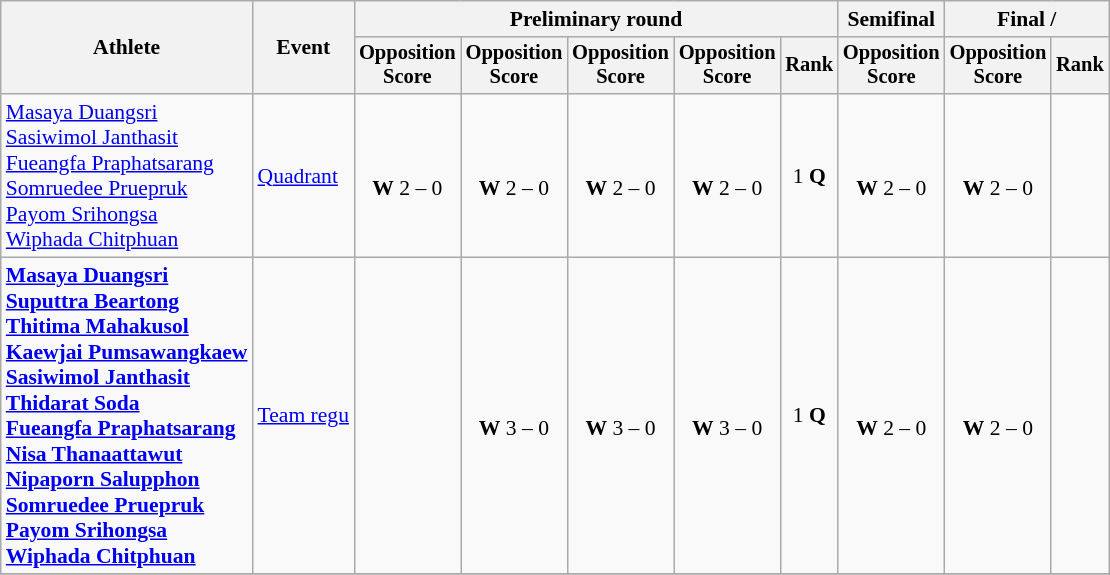<table class=wikitable style="font-size:90%">
<tr>
<th rowspan="2">Athlete</th>
<th rowspan="2">Event</th>
<th colspan=5>Preliminary round</th>
<th>Semifinal</th>
<th colspan=2>Final / </th>
</tr>
<tr style="font-size:95%">
<th>Opposition<br>Score</th>
<th>Opposition<br>Score</th>
<th>Opposition<br>Score</th>
<th>Opposition<br>Score</th>
<th>Rank</th>
<th>Opposition<br>Score</th>
<th>Opposition<br>Score</th>
<th>Rank</th>
</tr>
<tr>
<td><a href='#'>Masaya Duangsri</a> <br><a href='#'>Sasiwimol Janthasit</a> <br><a href='#'>Fueangfa Praphatsarang</a> <br><a href='#'>Somruedee Pruepruk</a> <br><a href='#'>Payom Srihongsa</a> <br><a href='#'>Wiphada Chitphuan</a></td>
<td><a href='#'>Quadrant</a></td>
<td align=center> <br><strong>W</strong> 2 – 0</td>
<td align=center> <br><strong>W</strong> 2 – 0</td>
<td align=center> <br><strong>W</strong> 2 – 0</td>
<td align=center> <br><strong>W</strong> 2 – 0</td>
<td align=center>1 <strong>Q</strong></td>
<td align=center> <br><strong>W</strong> 2 – 0</td>
<td align=center> <br><strong>W</strong> 2 – 0</td>
<td align=center></td>
</tr>
<tr>
<td><strong><a href='#'>Masaya Duangsri</a><br> <a href='#'>Suputtra Beartong</a><br> <a href='#'>Thitima Mahakusol</a><br> <a href='#'>Kaewjai Pumsawangkaew</a><br> <a href='#'>Sasiwimol Janthasit</a><br> <a href='#'>Thidarat Soda</a><br> <a href='#'>Fueangfa Praphatsarang</a><br> <a href='#'>Nisa Thanaattawut</a><br> <a href='#'>Nipaporn Salupphon</a><br> <a href='#'>Somruedee Pruepruk</a><br> <a href='#'>Payom Srihongsa</a><br> <a href='#'>Wiphada Chitphuan</a></strong></td>
<td><a href='#'>Team regu</a></td>
<td></td>
<td align=center> <br><strong>W</strong> 3 – 0</td>
<td align=center> <br><strong>W</strong> 3 – 0</td>
<td align=center> <br><strong>W</strong> 3 – 0</td>
<td align=center>1 <strong>Q</strong></td>
<td align=center> <br> <strong>W</strong> 2 – 0</td>
<td align=center> <br> <strong>W</strong> 2 – 0</td>
<td align=center></td>
</tr>
<tr>
</tr>
</table>
